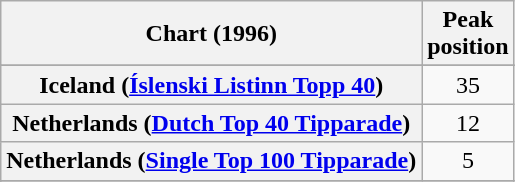<table class="wikitable sortable plainrowheaders" style="text-align:center">
<tr>
<th>Chart (1996)</th>
<th>Peak<br>position</th>
</tr>
<tr>
</tr>
<tr>
</tr>
<tr>
</tr>
<tr>
<th scope="row">Iceland (<a href='#'>Íslenski Listinn Topp 40</a>)</th>
<td>35</td>
</tr>
<tr>
<th scope="row">Netherlands (<a href='#'>Dutch Top 40 Tipparade</a>)</th>
<td>12</td>
</tr>
<tr>
<th scope="row">Netherlands (<a href='#'>Single Top 100 Tipparade</a>)</th>
<td>5</td>
</tr>
<tr>
</tr>
<tr>
</tr>
<tr>
</tr>
<tr>
</tr>
<tr>
</tr>
<tr>
</tr>
<tr>
</tr>
<tr>
</tr>
</table>
